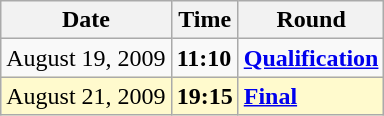<table class="wikitable">
<tr>
<th>Date</th>
<th>Time</th>
<th>Round</th>
</tr>
<tr>
<td>August 19, 2009</td>
<td><strong>11:10</strong></td>
<td><strong><a href='#'>Qualification</a></strong></td>
</tr>
<tr style=background:lemonchiffon>
<td>August 21, 2009</td>
<td><strong>19:15</strong></td>
<td><strong><a href='#'>Final</a></strong></td>
</tr>
</table>
